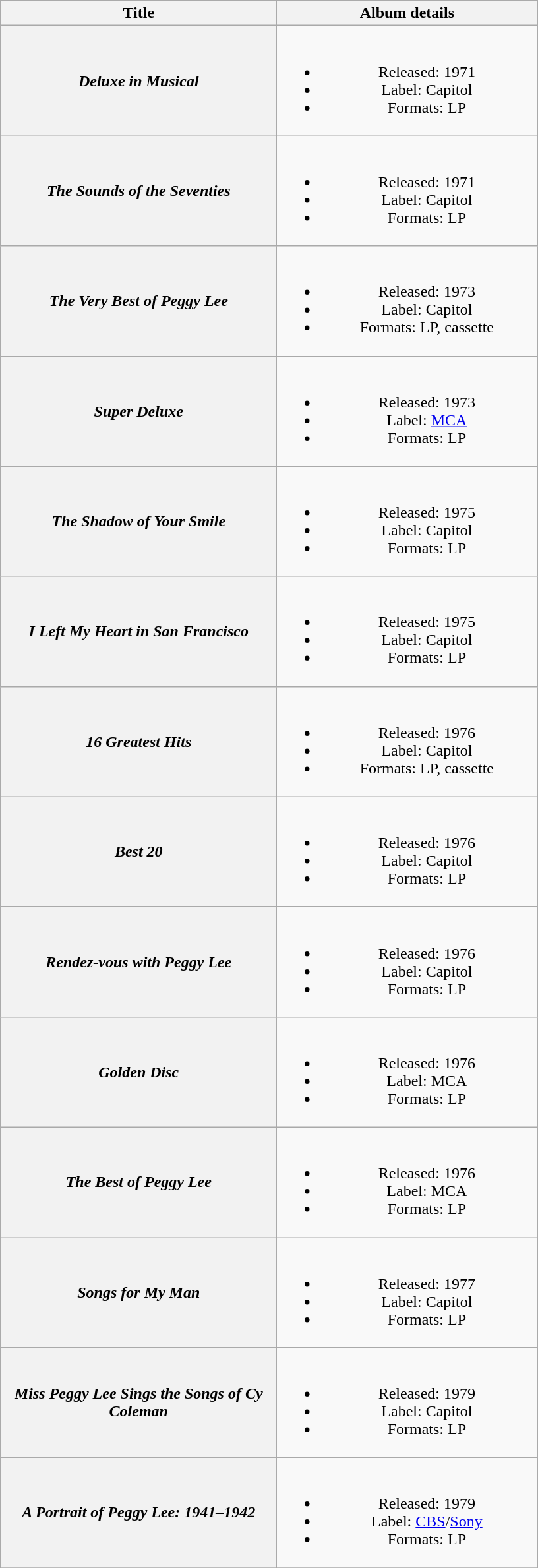<table class="wikitable plainrowheaders" style="text-align:center;">
<tr>
<th scope="col" style="width:17em;">Title</th>
<th scope="col" style="width:16em;">Album details</th>
</tr>
<tr>
<th scope="row"><em>Deluxe in Musical</em><br></th>
<td><br><ul><li>Released: 1971</li><li>Label: Capitol</li><li>Formats: LP</li></ul></td>
</tr>
<tr>
<th scope="row"><em>The Sounds of the Seventies</em></th>
<td><br><ul><li>Released: 1971</li><li>Label: Capitol</li><li>Formats: LP</li></ul></td>
</tr>
<tr>
<th scope="row"><em>The Very Best of Peggy Lee</em></th>
<td><br><ul><li>Released: 1973</li><li>Label: Capitol</li><li>Formats: LP, cassette</li></ul></td>
</tr>
<tr>
<th scope="row"><em>Super Deluxe</em></th>
<td><br><ul><li>Released: 1973</li><li>Label: <a href='#'>MCA</a></li><li>Formats: LP</li></ul></td>
</tr>
<tr>
<th scope="row"><em>The Shadow of Your Smile</em></th>
<td><br><ul><li>Released: 1975</li><li>Label: Capitol</li><li>Formats: LP</li></ul></td>
</tr>
<tr>
<th scope="row"><em>I Left My Heart in San Francisco</em></th>
<td><br><ul><li>Released: 1975</li><li>Label: Capitol</li><li>Formats: LP</li></ul></td>
</tr>
<tr>
<th scope="row"><em>16 Greatest Hits</em></th>
<td><br><ul><li>Released: 1976</li><li>Label: Capitol</li><li>Formats: LP, cassette</li></ul></td>
</tr>
<tr>
<th scope="row"><em>Best 20</em></th>
<td><br><ul><li>Released: 1976</li><li>Label: Capitol</li><li>Formats: LP</li></ul></td>
</tr>
<tr>
<th scope="row"><em>Rendez-vous with Peggy Lee</em></th>
<td><br><ul><li>Released: 1976</li><li>Label: Capitol</li><li>Formats: LP</li></ul></td>
</tr>
<tr>
<th scope="row"><em>Golden Disc</em></th>
<td><br><ul><li>Released: 1976</li><li>Label: MCA</li><li>Formats: LP</li></ul></td>
</tr>
<tr>
<th scope="row"><em>The Best of Peggy Lee</em></th>
<td><br><ul><li>Released: 1976</li><li>Label: MCA</li><li>Formats: LP</li></ul></td>
</tr>
<tr>
<th scope="row"><em>Songs for My Man</em></th>
<td><br><ul><li>Released: 1977</li><li>Label: Capitol</li><li>Formats: LP</li></ul></td>
</tr>
<tr>
<th scope="row"><em>Miss Peggy Lee Sings the Songs of Cy Coleman</em></th>
<td><br><ul><li>Released: 1979</li><li>Label: Capitol</li><li>Formats: LP</li></ul></td>
</tr>
<tr>
<th scope="row"><em>A Portrait of Peggy Lee: 1941–1942</em></th>
<td><br><ul><li>Released: 1979</li><li>Label: <a href='#'>CBS</a>/<a href='#'>Sony</a></li><li>Formats: LP</li></ul></td>
</tr>
<tr>
</tr>
</table>
